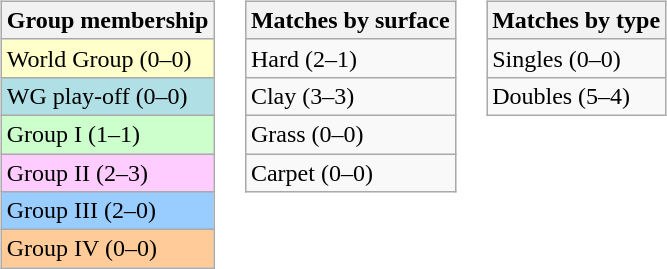<table>
<tr valign=top>
<td><br><table class=wikitable>
<tr>
<th>Group membership</th>
</tr>
<tr bgcolor=#FFFFCC>
<td>World Group (0–0)</td>
</tr>
<tr style="background:#B0E0E6;">
<td>WG play-off (0–0)</td>
</tr>
<tr bgcolor=#CCFFCC>
<td>Group I (1–1)</td>
</tr>
<tr bgcolor=#FFCCFF>
<td>Group II (2–3)</td>
</tr>
<tr bgcolor=#99CCFF>
<td>Group III (2–0)</td>
</tr>
<tr bgcolor=#FFCC99>
<td>Group IV (0–0)</td>
</tr>
</table>
</td>
<td><br><table class=wikitable>
<tr>
<th>Matches by surface</th>
</tr>
<tr>
<td>Hard (2–1)</td>
</tr>
<tr>
<td>Clay (3–3)</td>
</tr>
<tr>
<td>Grass (0–0)</td>
</tr>
<tr>
<td>Carpet (0–0)</td>
</tr>
</table>
</td>
<td><br><table class=wikitable>
<tr>
<th>Matches by type</th>
</tr>
<tr>
<td>Singles (0–0)</td>
</tr>
<tr>
<td>Doubles (5–4)</td>
</tr>
</table>
</td>
</tr>
</table>
